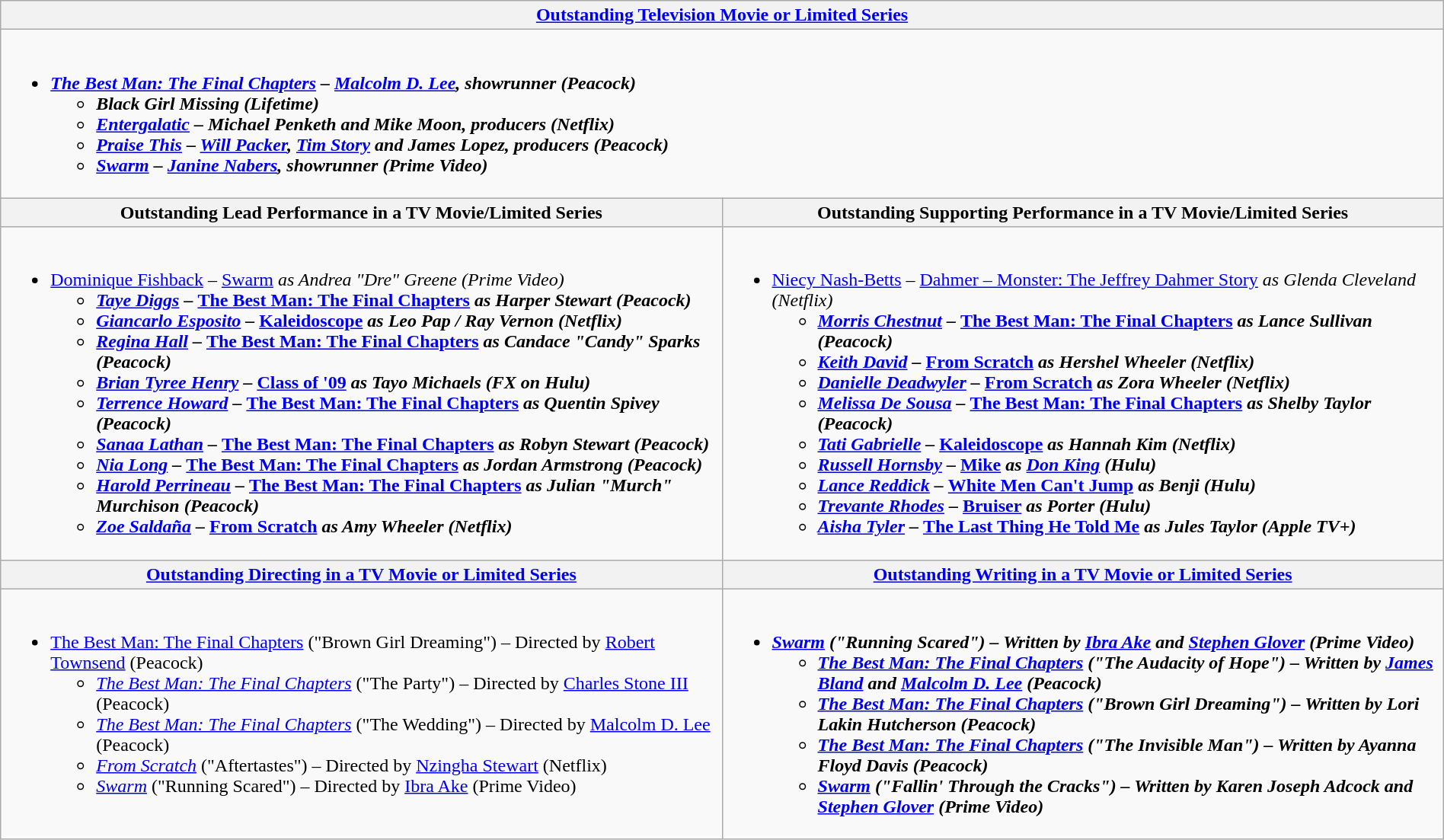<table class=wikitable width="100%">
<tr>
<th width="50%" colspan="2"><a href='#'>Outstanding Television Movie or Limited Series</a></th>
</tr>
<tr>
<td valign="top" colspan="2"><br><ul><li><strong><em><a href='#'>The Best Man: The Final Chapters</a><em> – <a href='#'>Malcolm D. Lee</a>, showrunner (Peacock)<strong><ul><li></em>Black Girl Missing<em> (Lifetime)</li><li></em><a href='#'>Entergalatic</a><em> – Michael Penketh and Mike Moon, producers (Netflix)</li><li></em><a href='#'>Praise This</a><em> – <a href='#'>Will Packer</a>, <a href='#'>Tim Story</a> and James Lopez, producers (Peacock)</li><li></em><a href='#'>Swarm</a><em> – <a href='#'>Janine Nabers</a>, showrunner (Prime Video)</li></ul></li></ul></td>
</tr>
<tr>
<th width="50%">Outstanding Lead Performance in a TV Movie/Limited Series</th>
<th width="50%">Outstanding Supporting Performance in a TV Movie/Limited Series</th>
</tr>
<tr>
<td valign="top"><br><ul><li></strong><a href='#'>Dominique Fishback</a> – </em><a href='#'>Swarm</a><em> as Andrea "Dre" Greene (Prime Video)<strong><ul><li><a href='#'>Taye Diggs</a> – </em><a href='#'>The Best Man: The Final Chapters</a><em> as Harper Stewart (Peacock)</li><li><a href='#'>Giancarlo Esposito</a> – </em><a href='#'>Kaleidoscope</a><em> as Leo Pap / Ray Vernon (Netflix)</li><li><a href='#'>Regina Hall</a> – </em><a href='#'>The Best Man: The Final Chapters</a><em> as Candace "Candy" Sparks (Peacock)</li><li><a href='#'>Brian Tyree Henry</a> – </em><a href='#'>Class of '09</a><em> as Tayo Michaels (FX on Hulu)</li><li><a href='#'>Terrence Howard</a> – </em><a href='#'>The Best Man: The Final Chapters</a><em> as Quentin Spivey (Peacock)</li><li><a href='#'>Sanaa Lathan</a> – </em><a href='#'>The Best Man: The Final Chapters</a><em> as Robyn Stewart (Peacock)</li><li><a href='#'>Nia Long</a> – </em><a href='#'>The Best Man: The Final Chapters</a><em> as Jordan Armstrong (Peacock)</li><li><a href='#'>Harold Perrineau</a> – </em><a href='#'>The Best Man: The Final Chapters</a><em> as Julian "Murch" Murchison (Peacock)</li><li><a href='#'>Zoe Saldaña</a> – </em><a href='#'>From Scratch</a><em> as Amy Wheeler (Netflix)</li></ul></li></ul></td>
<td valign="top"><br><ul><li></strong><a href='#'>Niecy Nash-Betts</a> – </em><a href='#'>Dahmer – Monster: The Jeffrey Dahmer Story</a><em> as Glenda Cleveland (Netflix)<strong><ul><li><a href='#'>Morris Chestnut</a> – </em><a href='#'>The Best Man: The Final Chapters</a><em> as Lance Sullivan (Peacock)</li><li><a href='#'>Keith David</a> – </em><a href='#'>From Scratch</a><em> as Hershel Wheeler (Netflix)</li><li><a href='#'>Danielle Deadwyler</a> – </em><a href='#'>From Scratch</a><em> as Zora Wheeler (Netflix)</li><li><a href='#'>Melissa De Sousa</a> – </em><a href='#'>The Best Man: The Final Chapters</a><em> as Shelby Taylor (Peacock)</li><li><a href='#'>Tati Gabrielle</a> – </em><a href='#'>Kaleidoscope</a><em> as Hannah Kim (Netflix)</li><li><a href='#'>Russell Hornsby</a> – </em><a href='#'>Mike</a><em> as <a href='#'>Don King</a> (Hulu)</li><li><a href='#'>Lance Reddick</a> – </em><a href='#'>White Men Can't Jump</a><em> as Benji (Hulu)</li><li><a href='#'>Trevante Rhodes</a> – </em><a href='#'>Bruiser</a><em> as Porter (Hulu)</li><li><a href='#'>Aisha Tyler</a> – </em><a href='#'>The Last Thing He Told Me</a><em> as Jules Taylor (Apple TV+)</li></ul></li></ul></td>
</tr>
<tr>
<th width="50%"><a href='#'>Outstanding Directing in a TV Movie or Limited Series</a></th>
<th width="50%"><a href='#'>Outstanding Writing in a TV Movie or Limited Series</a></th>
</tr>
<tr>
<td valign="top"><br><ul><li></em></strong><a href='#'>The Best Man: The Final Chapters</a></em> ("Brown Girl Dreaming") – Directed by <a href='#'>Robert Townsend</a> (Peacock)</strong><ul><li><em><a href='#'>The Best Man: The Final Chapters</a></em> ("The Party") – Directed by <a href='#'>Charles Stone III</a> (Peacock)</li><li><em><a href='#'>The Best Man: The Final Chapters</a></em> ("The Wedding") – Directed by <a href='#'>Malcolm D. Lee</a> (Peacock)</li><li><em><a href='#'>From Scratch</a></em> ("Aftertastes") – Directed by <a href='#'>Nzingha Stewart</a> (Netflix)</li><li><em><a href='#'>Swarm</a></em> ("Running Scared") – Directed by <a href='#'>Ibra Ake</a> (Prime Video)</li></ul></li></ul></td>
<td valign="top"><br><ul><li><strong><em><a href='#'>Swarm</a><em> ("Running Scared") – Written by <a href='#'>Ibra Ake</a> and <a href='#'>Stephen Glover</a> (Prime Video)<strong><ul><li></em><a href='#'>The Best Man: The Final Chapters</a><em> ("The Audacity of Hope") – Written by <a href='#'>James Bland</a> and <a href='#'>Malcolm D. Lee</a> (Peacock)</li><li></em><a href='#'>The Best Man: The Final Chapters</a><em> ("Brown Girl Dreaming") – Written by Lori Lakin Hutcherson (Peacock)</li><li></em><a href='#'>The Best Man: The Final Chapters</a><em> ("The Invisible Man") – Written by Ayanna Floyd Davis (Peacock)</li><li></em><a href='#'>Swarm</a><em> ("Fallin' Through the Cracks") – Written by Karen Joseph Adcock and <a href='#'>Stephen Glover</a> (Prime Video)</li></ul></li></ul></td>
</tr>
</table>
